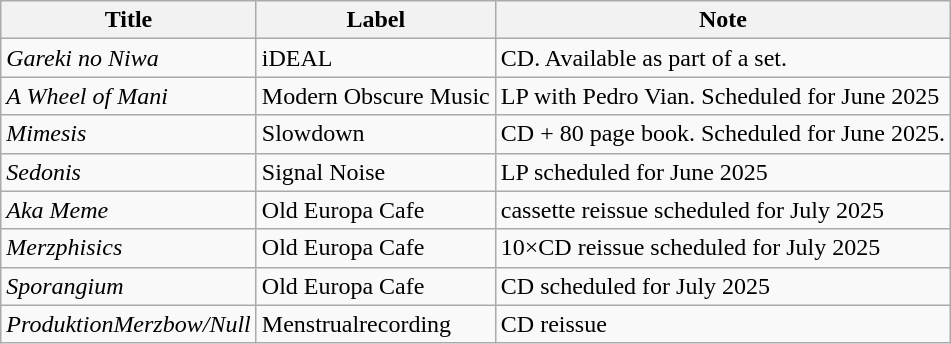<table class="wikitable">
<tr>
<th>Title</th>
<th>Label</th>
<th>Note</th>
</tr>
<tr>
<td><em>Gareki no Niwa</em></td>
<td>iDEAL</td>
<td>CD. Available as part of a set.</td>
</tr>
<tr>
<td><em>A Wheel of Mani</em></td>
<td>Modern Obscure Music</td>
<td>LP with Pedro Vian. Scheduled for June 2025</td>
</tr>
<tr>
<td><em>Mimesis</em></td>
<td>Slowdown</td>
<td>CD + 80 page book. Scheduled for June 2025.</td>
</tr>
<tr>
<td><em>Sedonis</em></td>
<td>Signal Noise</td>
<td>LP scheduled for June 2025</td>
</tr>
<tr>
<td><em>Aka Meme</em></td>
<td>Old Europa Cafe</td>
<td>cassette reissue scheduled for July 2025</td>
</tr>
<tr>
<td><em>Merzphisics</em></td>
<td>Old Europa Cafe</td>
<td>10×CD reissue scheduled for July 2025</td>
</tr>
<tr>
<td><em>Sporangium</em></td>
<td>Old Europa Cafe</td>
<td>CD scheduled for July 2025</td>
</tr>
<tr>
<td><em>ProduktionMerzbow/Null</em></td>
<td>Menstrualrecording</td>
<td>CD reissue</td>
</tr>
</table>
